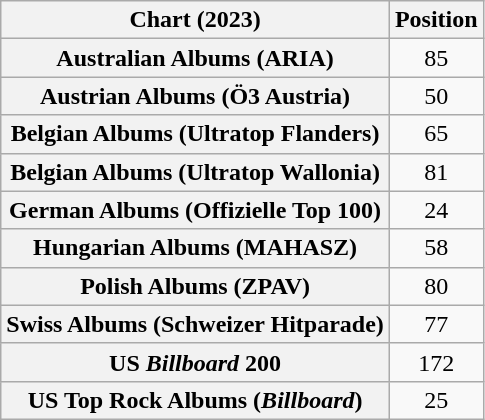<table class="wikitable sortable plainrowheaders" style="text-align:center">
<tr>
<th scope="col">Chart (2023)</th>
<th scope="col">Position</th>
</tr>
<tr>
<th scope="row">Australian Albums (ARIA)</th>
<td>85</td>
</tr>
<tr>
<th scope="row">Austrian Albums (Ö3 Austria)</th>
<td>50</td>
</tr>
<tr>
<th scope="row">Belgian Albums (Ultratop Flanders)</th>
<td>65</td>
</tr>
<tr>
<th scope="row">Belgian Albums (Ultratop Wallonia)</th>
<td>81</td>
</tr>
<tr>
<th scope="row">German Albums (Offizielle Top 100)</th>
<td>24</td>
</tr>
<tr>
<th scope="row">Hungarian Albums (MAHASZ)</th>
<td>58</td>
</tr>
<tr>
<th scope="row">Polish Albums (ZPAV)</th>
<td>80</td>
</tr>
<tr>
<th scope="row">Swiss Albums (Schweizer Hitparade)</th>
<td>77</td>
</tr>
<tr>
<th scope="row">US <em>Billboard</em> 200</th>
<td>172</td>
</tr>
<tr>
<th scope="row">US Top Rock Albums (<em>Billboard</em>)</th>
<td>25</td>
</tr>
</table>
